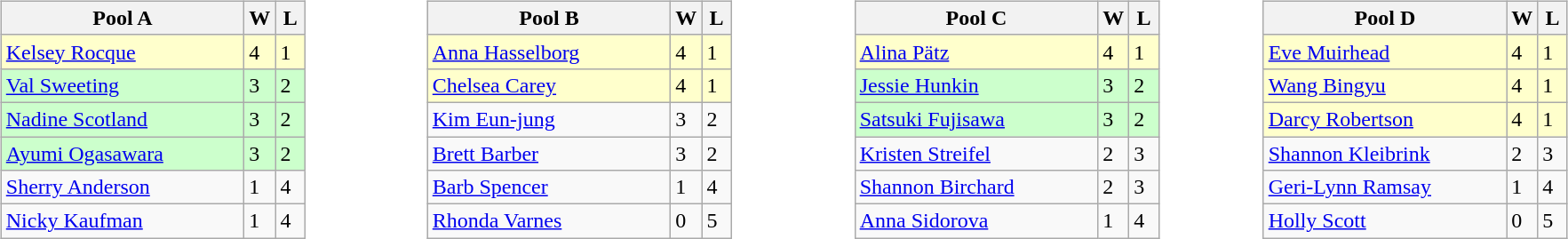<table table>
<tr>
<td width=10% valign="top"><br><table class="wikitable">
<tr>
<th width=175>Pool A</th>
<th width=15>W</th>
<th width=15>L</th>
</tr>
<tr bgcolor=#ffffcc>
<td> <a href='#'>Kelsey Rocque</a></td>
<td>4</td>
<td>1</td>
</tr>
<tr bgcolor=#ccffcc>
<td> <a href='#'>Val Sweeting</a></td>
<td>3</td>
<td>2</td>
</tr>
<tr bgcolor=#ccffcc>
<td> <a href='#'>Nadine Scotland</a></td>
<td>3</td>
<td>2</td>
</tr>
<tr bgcolor=#ccffcc>
<td> <a href='#'>Ayumi Ogasawara</a></td>
<td>3</td>
<td>2</td>
</tr>
<tr>
<td> <a href='#'>Sherry Anderson</a></td>
<td>1</td>
<td>4</td>
</tr>
<tr>
<td> <a href='#'>Nicky Kaufman</a></td>
<td>1</td>
<td>4</td>
</tr>
</table>
</td>
<td width=10% valign="top"><br><table class="wikitable">
<tr>
<th width=175>Pool B</th>
<th width=15>W</th>
<th width=15>L</th>
</tr>
<tr bgcolor=#ffffcc>
<td> <a href='#'>Anna Hasselborg</a></td>
<td>4</td>
<td>1</td>
</tr>
<tr bgcolor=#ffffcc>
<td> <a href='#'>Chelsea Carey</a></td>
<td>4</td>
<td>1</td>
</tr>
<tr>
<td> <a href='#'>Kim Eun-jung</a></td>
<td>3</td>
<td>2</td>
</tr>
<tr>
<td> <a href='#'>Brett Barber</a></td>
<td>3</td>
<td>2</td>
</tr>
<tr>
<td> <a href='#'>Barb Spencer</a></td>
<td>1</td>
<td>4</td>
</tr>
<tr>
<td> <a href='#'>Rhonda Varnes</a></td>
<td>0</td>
<td>5</td>
</tr>
</table>
</td>
<td width=10% valign="top"><br><table class="wikitable">
<tr>
<th width=175>Pool C</th>
<th width=15>W</th>
<th width=15>L</th>
</tr>
<tr bgcolor=#ffffcc>
<td> <a href='#'>Alina Pätz</a></td>
<td>4</td>
<td>1</td>
</tr>
<tr bgcolor=#ccffcc>
<td> <a href='#'>Jessie Hunkin</a></td>
<td>3</td>
<td>2</td>
</tr>
<tr bgcolor=#ccffcc>
<td> <a href='#'>Satsuki Fujisawa</a></td>
<td>3</td>
<td>2</td>
</tr>
<tr>
<td> <a href='#'>Kristen Streifel</a></td>
<td>2</td>
<td>3</td>
</tr>
<tr>
<td> <a href='#'>Shannon Birchard</a></td>
<td>2</td>
<td>3</td>
</tr>
<tr>
<td> <a href='#'>Anna Sidorova</a></td>
<td>1</td>
<td>4</td>
</tr>
</table>
</td>
<td width=10% valign="top"><br><table class="wikitable">
<tr>
<th width=175>Pool D</th>
<th width=15>W</th>
<th width=15>L</th>
</tr>
<tr bgcolor=#ffffcc>
<td> <a href='#'>Eve Muirhead</a></td>
<td>4</td>
<td>1</td>
</tr>
<tr bgcolor=#ffffcc>
<td> <a href='#'>Wang Bingyu</a></td>
<td>4</td>
<td>1</td>
</tr>
<tr bgcolor=#ffffcc>
<td> <a href='#'>Darcy Robertson</a></td>
<td>4</td>
<td>1</td>
</tr>
<tr>
<td> <a href='#'>Shannon Kleibrink</a></td>
<td>2</td>
<td>3</td>
</tr>
<tr>
<td> <a href='#'>Geri-Lynn Ramsay</a></td>
<td>1</td>
<td>4</td>
</tr>
<tr>
<td> <a href='#'>Holly Scott</a></td>
<td>0</td>
<td>5</td>
</tr>
</table>
</td>
</tr>
</table>
